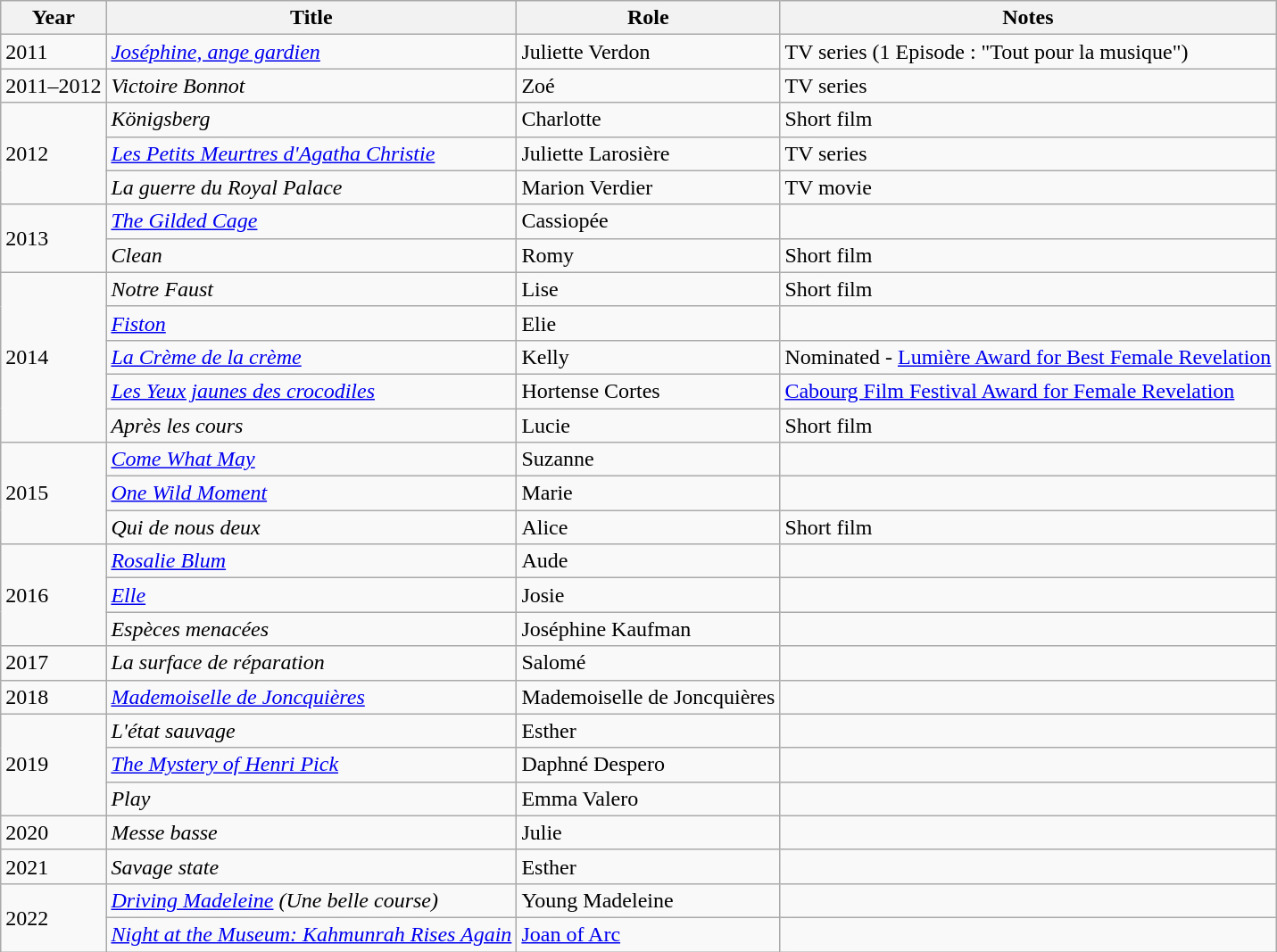<table class="wikitable sortable">
<tr>
<th>Year</th>
<th>Title</th>
<th>Role</th>
<th>Notes</th>
</tr>
<tr>
<td>2011</td>
<td><em><a href='#'>Joséphine, ange gardien</a></em></td>
<td>Juliette Verdon</td>
<td>TV series (1 Episode : "Tout pour la musique")</td>
</tr>
<tr>
<td>2011–2012</td>
<td><em>Victoire Bonnot</em></td>
<td>Zoé</td>
<td>TV series</td>
</tr>
<tr>
<td rowspan="3">2012</td>
<td><em>Königsberg</em></td>
<td>Charlotte</td>
<td>Short film</td>
</tr>
<tr>
<td><em><a href='#'>Les Petits Meurtres d'Agatha Christie</a></em></td>
<td>Juliette Larosière</td>
<td>TV series</td>
</tr>
<tr>
<td><em>La guerre du Royal Palace</em></td>
<td>Marion Verdier</td>
<td>TV movie</td>
</tr>
<tr>
<td rowspan="2">2013</td>
<td><em><a href='#'>The Gilded Cage</a></em></td>
<td>Cassiopée</td>
<td></td>
</tr>
<tr>
<td><em>Clean</em></td>
<td>Romy</td>
<td>Short film</td>
</tr>
<tr>
<td rowspan="5">2014</td>
<td><em>Notre Faust</em></td>
<td>Lise</td>
<td>Short film</td>
</tr>
<tr>
<td><em><a href='#'>Fiston</a></em></td>
<td>Elie</td>
<td></td>
</tr>
<tr>
<td><em><a href='#'>La Crème de la crème</a></em></td>
<td>Kelly</td>
<td>Nominated - <a href='#'>Lumière Award for Best Female Revelation</a></td>
</tr>
<tr>
<td><em><a href='#'>Les Yeux jaunes des crocodiles</a></em></td>
<td>Hortense Cortes</td>
<td><a href='#'>Cabourg Film Festival Award for Female Revelation</a></td>
</tr>
<tr>
<td><em>Après les cours</em></td>
<td>Lucie</td>
<td>Short film</td>
</tr>
<tr>
<td rowspan="3">2015</td>
<td><em><a href='#'>Come What May</a></em></td>
<td>Suzanne</td>
<td></td>
</tr>
<tr>
<td><em><a href='#'>One Wild Moment</a></em></td>
<td>Marie</td>
<td></td>
</tr>
<tr>
<td><em>Qui de nous deux</em></td>
<td>Alice</td>
<td>Short film</td>
</tr>
<tr>
<td rowspan="3">2016</td>
<td><em><a href='#'>Rosalie Blum</a></em></td>
<td>Aude</td>
<td></td>
</tr>
<tr>
<td><em><a href='#'>Elle</a></em></td>
<td>Josie</td>
<td></td>
</tr>
<tr>
<td><em>Espèces menacées</em></td>
<td>Joséphine Kaufman</td>
<td></td>
</tr>
<tr>
<td>2017</td>
<td><em>La surface de réparation</em></td>
<td>Salomé</td>
<td></td>
</tr>
<tr>
<td>2018</td>
<td><em><a href='#'>Mademoiselle de Joncquières</a></em></td>
<td>Mademoiselle de Joncquières</td>
<td></td>
</tr>
<tr>
<td rowspan="3">2019</td>
<td><em>L'état sauvage</em></td>
<td>Esther</td>
<td></td>
</tr>
<tr>
<td><em><a href='#'>The Mystery of Henri Pick</a></em></td>
<td>Daphné Despero</td>
<td></td>
</tr>
<tr>
<td><em>Play</em></td>
<td>Emma Valero</td>
<td></td>
</tr>
<tr>
<td>2020</td>
<td><em>Messe basse</em></td>
<td>Julie</td>
<td></td>
</tr>
<tr>
<td>2021</td>
<td><em>Savage state</em></td>
<td>Esther</td>
<td></td>
</tr>
<tr>
<td rowspan="2">2022</td>
<td><em><a href='#'>Driving Madeleine</a> (Une belle course)</em></td>
<td>Young Madeleine</td>
<td></td>
</tr>
<tr>
<td><em><a href='#'>Night at the Museum: Kahmunrah Rises Again</a></em></td>
<td><a href='#'>Joan of Arc</a></td>
<td></td>
</tr>
</table>
